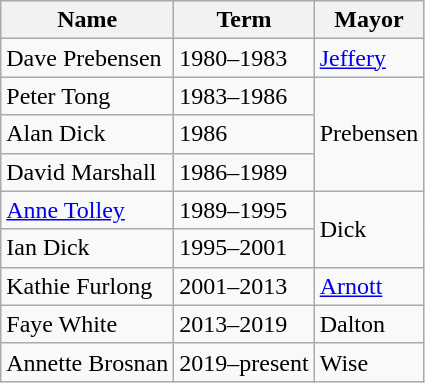<table class="wikitable">
<tr>
<th>Name</th>
<th>Term</th>
<th>Mayor</th>
</tr>
<tr>
<td>Dave Prebensen</td>
<td>1980–1983</td>
<td><a href='#'>Jeffery</a></td>
</tr>
<tr>
<td>Peter Tong</td>
<td>1983–1986</td>
<td rowspan=3>Prebensen</td>
</tr>
<tr>
<td>Alan Dick</td>
<td>1986</td>
</tr>
<tr>
<td>David Marshall</td>
<td>1986–1989</td>
</tr>
<tr>
<td><a href='#'>Anne Tolley</a></td>
<td>1989–1995</td>
<td rowspan=2>Dick</td>
</tr>
<tr>
<td>Ian Dick</td>
<td>1995–2001</td>
</tr>
<tr>
<td>Kathie Furlong</td>
<td>2001–2013</td>
<td><a href='#'>Arnott</a></td>
</tr>
<tr>
<td>Faye White</td>
<td>2013–2019</td>
<td>Dalton</td>
</tr>
<tr>
<td>Annette Brosnan</td>
<td>2019–present</td>
<td>Wise</td>
</tr>
</table>
